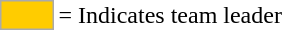<table>
<tr>
<td style="background-color:#FFCC00; border:1px solid #aaaaaa; width:2em;"></td>
<td>= Indicates team leader</td>
</tr>
</table>
